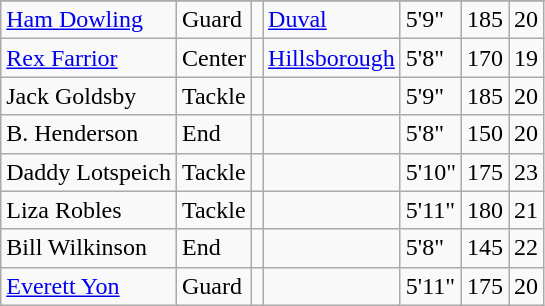<table class="wikitable">
<tr>
</tr>
<tr>
<td><a href='#'>Ham Dowling</a></td>
<td>Guard</td>
<td></td>
<td><a href='#'>Duval</a></td>
<td>5'9"</td>
<td>185</td>
<td>20</td>
</tr>
<tr>
<td><a href='#'>Rex Farrior</a></td>
<td>Center</td>
<td></td>
<td><a href='#'>Hillsborough</a></td>
<td>5'8"</td>
<td>170</td>
<td>19</td>
</tr>
<tr>
<td>Jack Goldsby</td>
<td>Tackle</td>
<td></td>
<td></td>
<td>5'9"</td>
<td>185</td>
<td>20</td>
</tr>
<tr>
<td>B. Henderson</td>
<td>End</td>
<td></td>
<td></td>
<td>5'8"</td>
<td>150</td>
<td>20</td>
</tr>
<tr>
<td>Daddy Lotspeich</td>
<td>Tackle</td>
<td></td>
<td></td>
<td>5'10"</td>
<td>175</td>
<td>23</td>
</tr>
<tr>
<td>Liza Robles</td>
<td>Tackle</td>
<td></td>
<td></td>
<td>5'11"</td>
<td>180</td>
<td>21</td>
</tr>
<tr>
<td>Bill Wilkinson</td>
<td>End</td>
<td></td>
<td></td>
<td>5'8"</td>
<td>145</td>
<td>22</td>
</tr>
<tr>
<td><a href='#'>Everett Yon</a></td>
<td>Guard</td>
<td></td>
<td></td>
<td>5'11"</td>
<td>175</td>
<td>20</td>
</tr>
</table>
